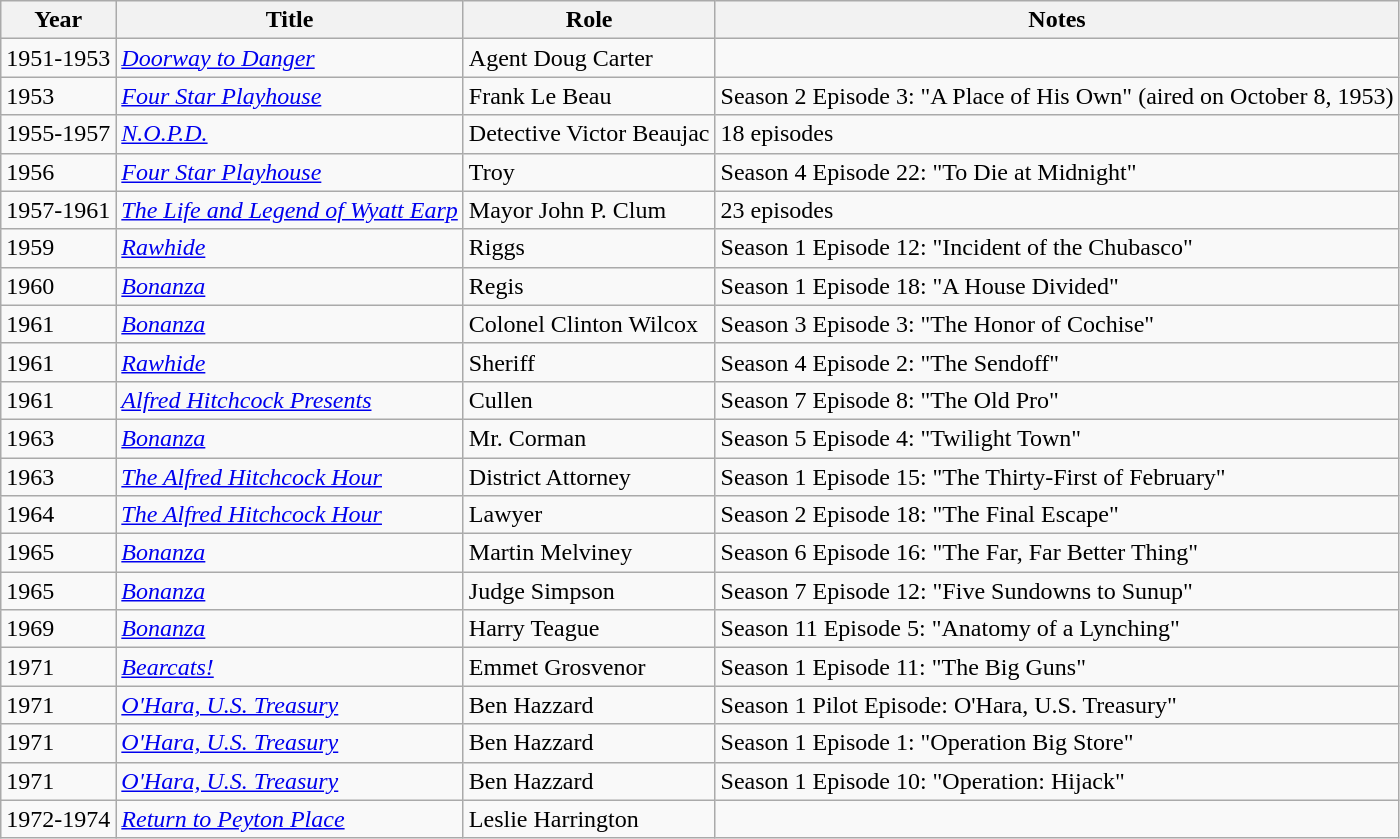<table class="wikitable">
<tr>
<th>Year</th>
<th>Title</th>
<th>Role</th>
<th>Notes</th>
</tr>
<tr>
<td>1951-1953</td>
<td><em><a href='#'>Doorway to Danger</a></em></td>
<td>Agent Doug Carter</td>
</tr>
<tr>
<td>1953</td>
<td><em><a href='#'>Four Star Playhouse</a></em></td>
<td>Frank Le Beau</td>
<td>Season 2 Episode 3: "A Place of His Own" (aired on October 8, 1953)</td>
</tr>
<tr>
<td>1955-1957</td>
<td><em><a href='#'>N.O.P.D.</a></em></td>
<td>Detective Victor Beaujac</td>
<td>18 episodes</td>
</tr>
<tr>
<td>1956</td>
<td><em><a href='#'>Four Star Playhouse</a></em></td>
<td>Troy</td>
<td>Season 4 Episode 22: "To Die at Midnight"</td>
</tr>
<tr>
<td>1957-1961</td>
<td><em><a href='#'>The Life and Legend of Wyatt Earp</a></em></td>
<td>Mayor John P. Clum</td>
<td>23 episodes</td>
</tr>
<tr>
<td>1959</td>
<td><em><a href='#'>Rawhide</a></em></td>
<td>Riggs</td>
<td>Season 1 Episode 12: "Incident of the Chubasco"</td>
</tr>
<tr>
<td>1960</td>
<td><em><a href='#'>Bonanza</a></em></td>
<td>Regis</td>
<td>Season 1 Episode 18: "A House Divided"</td>
</tr>
<tr>
<td>1961</td>
<td><em><a href='#'>Bonanza</a></em></td>
<td>Colonel Clinton Wilcox</td>
<td>Season 3 Episode 3: "The Honor of Cochise"</td>
</tr>
<tr>
<td>1961</td>
<td><em><a href='#'>Rawhide</a></em></td>
<td>Sheriff</td>
<td>Season 4 Episode 2: "The Sendoff"</td>
</tr>
<tr>
<td>1961</td>
<td><em><a href='#'>Alfred Hitchcock Presents</a></em></td>
<td>Cullen</td>
<td>Season 7 Episode 8: "The Old Pro"</td>
</tr>
<tr>
<td>1963</td>
<td><em><a href='#'>Bonanza</a></em></td>
<td>Mr. Corman</td>
<td>Season 5 Episode 4: "Twilight Town"</td>
</tr>
<tr>
<td>1963</td>
<td><em><a href='#'>The Alfred Hitchcock Hour</a></em></td>
<td>District Attorney</td>
<td>Season 1 Episode 15: "The Thirty-First of February"</td>
</tr>
<tr>
<td>1964</td>
<td><em><a href='#'>The Alfred Hitchcock Hour</a></em></td>
<td>Lawyer</td>
<td>Season 2 Episode 18: "The Final Escape"</td>
</tr>
<tr>
<td>1965</td>
<td><em><a href='#'>Bonanza</a></em></td>
<td>Martin Melviney</td>
<td>Season 6 Episode 16: "The Far, Far Better Thing"</td>
</tr>
<tr>
<td>1965</td>
<td><em><a href='#'>Bonanza</a></em></td>
<td>Judge Simpson</td>
<td>Season 7 Episode 12: "Five Sundowns to Sunup"</td>
</tr>
<tr>
<td>1969</td>
<td><em><a href='#'>Bonanza</a></em></td>
<td>Harry Teague</td>
<td>Season 11 Episode 5: "Anatomy of a Lynching"</td>
</tr>
<tr>
<td>1971</td>
<td><em><a href='#'>Bearcats!</a></em></td>
<td>Emmet Grosvenor</td>
<td>Season 1 Episode 11: "The Big Guns"</td>
</tr>
<tr>
<td>1971</td>
<td><em><a href='#'>O'Hara, U.S. Treasury</a></em></td>
<td>Ben Hazzard</td>
<td>Season 1 Pilot Episode: O'Hara, U.S. Treasury"</td>
</tr>
<tr>
<td>1971</td>
<td><em><a href='#'>O'Hara, U.S. Treasury</a></em></td>
<td>Ben Hazzard</td>
<td>Season 1 Episode 1: "Operation Big Store"</td>
</tr>
<tr>
<td>1971</td>
<td><em><a href='#'>O'Hara, U.S. Treasury</a></em></td>
<td>Ben Hazzard</td>
<td>Season 1 Episode 10: "Operation: Hijack"</td>
</tr>
<tr>
<td>1972-1974</td>
<td><em><a href='#'>Return to Peyton Place</a></em></td>
<td>Leslie Harrington</td>
</tr>
</table>
